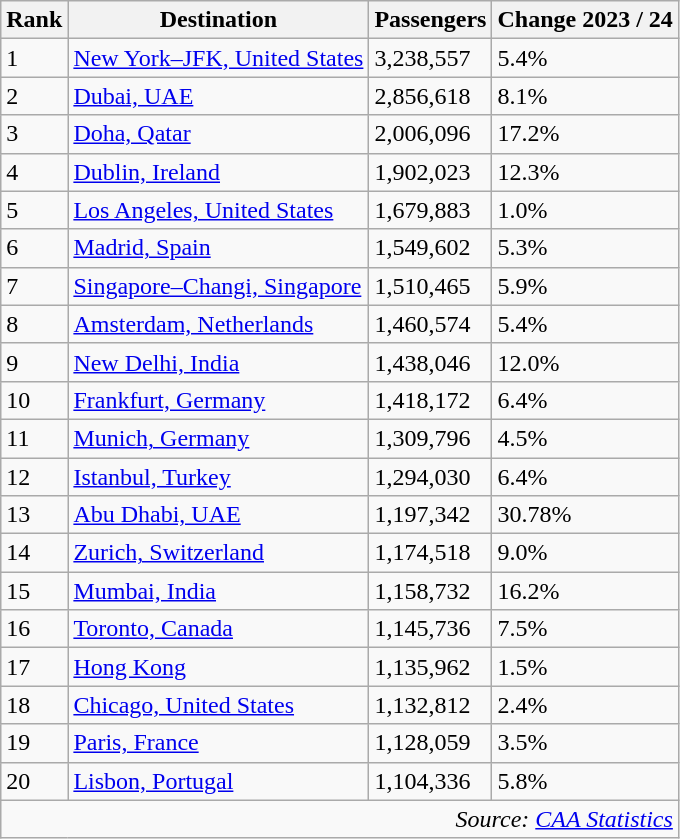<table class="wikitable sortable" style="width:align">
<tr>
<th>Rank</th>
<th>Destination</th>
<th>Passengers</th>
<th>Change 2023 / 24</th>
</tr>
<tr>
<td>1</td>
<td> <a href='#'>New York–JFK, United States</a></td>
<td>3,238,557</td>
<td> 5.4%</td>
</tr>
<tr>
<td>2</td>
<td> <a href='#'>Dubai, UAE</a></td>
<td>2,856,618</td>
<td> 8.1%</td>
</tr>
<tr>
<td>3</td>
<td> <a href='#'>Doha, Qatar</a></td>
<td>2,006,096</td>
<td> 17.2%</td>
</tr>
<tr>
<td>4</td>
<td> <a href='#'>Dublin, Ireland</a></td>
<td>1,902,023</td>
<td> 12.3%</td>
</tr>
<tr>
<td>5</td>
<td> <a href='#'>Los Angeles, United States</a></td>
<td>1,679,883</td>
<td> 1.0%</td>
</tr>
<tr>
<td>6</td>
<td> <a href='#'>Madrid, Spain</a></td>
<td>1,549,602</td>
<td> 5.3%</td>
</tr>
<tr>
<td>7</td>
<td> <a href='#'>Singapore–Changi, Singapore</a></td>
<td>1,510,465</td>
<td> 5.9%</td>
</tr>
<tr>
<td>8</td>
<td> <a href='#'>Amsterdam, Netherlands</a></td>
<td>1,460,574</td>
<td> 5.4%</td>
</tr>
<tr>
<td>9</td>
<td> <a href='#'>New Delhi, India</a></td>
<td>1,438,046</td>
<td> 12.0%</td>
</tr>
<tr>
<td>10</td>
<td> <a href='#'>Frankfurt, Germany</a></td>
<td>1,418,172</td>
<td> 6.4%</td>
</tr>
<tr>
<td>11</td>
<td> <a href='#'>Munich, Germany</a></td>
<td>1,309,796</td>
<td> 4.5%</td>
</tr>
<tr>
<td>12</td>
<td> <a href='#'>Istanbul, Turkey</a></td>
<td>1,294,030</td>
<td> 6.4%</td>
</tr>
<tr>
<td>13</td>
<td> <a href='#'>Abu Dhabi, UAE</a></td>
<td>1,197,342</td>
<td> 30.78%</td>
</tr>
<tr>
<td>14</td>
<td> <a href='#'>Zurich, Switzerland</a></td>
<td>1,174,518</td>
<td> 9.0%</td>
</tr>
<tr>
<td>15</td>
<td> <a href='#'>Mumbai, India</a></td>
<td>1,158,732</td>
<td> 16.2%</td>
</tr>
<tr>
<td>16</td>
<td> <a href='#'>Toronto, Canada</a></td>
<td>1,145,736</td>
<td> 7.5%</td>
</tr>
<tr>
<td>17</td>
<td> <a href='#'>Hong Kong</a></td>
<td>1,135,962</td>
<td> 1.5%</td>
</tr>
<tr>
<td>18</td>
<td> <a href='#'>Chicago, United States</a></td>
<td>1,132,812</td>
<td> 2.4%</td>
</tr>
<tr>
<td>19</td>
<td> <a href='#'>Paris, France</a></td>
<td>1,128,059</td>
<td> 3.5%</td>
</tr>
<tr>
<td>20</td>
<td> <a href='#'>Lisbon, Portugal</a></td>
<td>1,104,336</td>
<td> 5.8%</td>
</tr>
<tr class="sortbottom">
<td colspan="4" style="text-align:right;"><em>Source: <a href='#'>CAA Statistics</a></em></td>
</tr>
</table>
